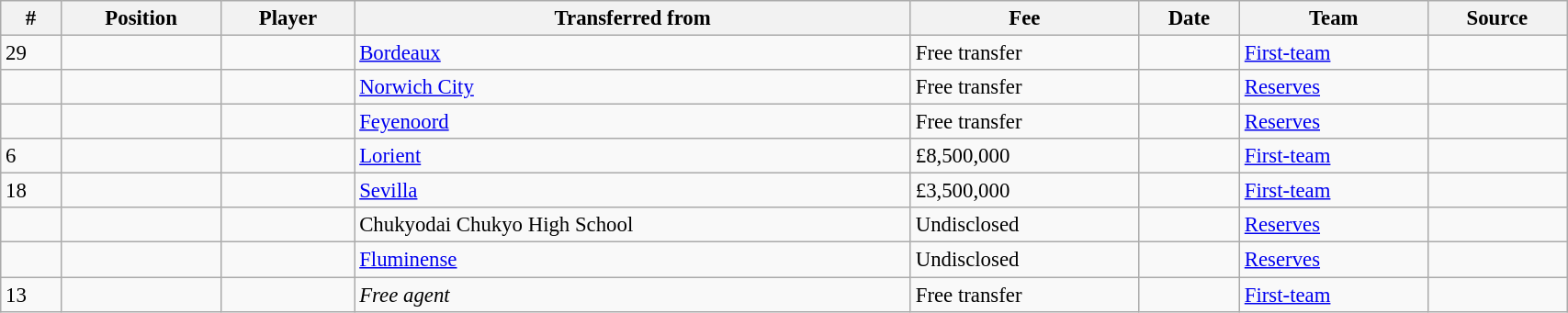<table width=90% class="wikitable sortable" style="text-align:center; font-size:95%; text-align:left">
<tr>
<th>#</th>
<th>Position</th>
<th>Player</th>
<th>Transferred from</th>
<th>Fee</th>
<th>Date</th>
<th>Team</th>
<th>Source</th>
</tr>
<tr>
<td>29</td>
<td></td>
<td></td>
<td> <a href='#'>Bordeaux</a></td>
<td>Free transfer</td>
<td></td>
<td><a href='#'>First-team</a></td>
<td></td>
</tr>
<tr>
<td></td>
<td></td>
<td></td>
<td> <a href='#'>Norwich City</a></td>
<td>Free transfer</td>
<td></td>
<td><a href='#'>Reserves</a></td>
<td></td>
</tr>
<tr>
<td></td>
<td></td>
<td></td>
<td> <a href='#'>Feyenoord</a></td>
<td>Free transfer</td>
<td></td>
<td><a href='#'>Reserves</a></td>
<td></td>
</tr>
<tr>
<td>6</td>
<td></td>
<td></td>
<td> <a href='#'>Lorient</a></td>
<td>£8,500,000</td>
<td></td>
<td><a href='#'>First-team</a></td>
<td></td>
</tr>
<tr>
<td>18</td>
<td></td>
<td></td>
<td> <a href='#'>Sevilla</a></td>
<td>£3,500,000</td>
<td></td>
<td><a href='#'>First-team</a></td>
<td></td>
</tr>
<tr>
<td></td>
<td></td>
<td></td>
<td> Chukyodai Chukyo High School</td>
<td>Undisclosed</td>
<td></td>
<td><a href='#'>Reserves</a></td>
<td></td>
</tr>
<tr>
<td></td>
<td></td>
<td></td>
<td> <a href='#'>Fluminense</a></td>
<td>Undisclosed</td>
<td></td>
<td><a href='#'>Reserves</a></td>
<td></td>
</tr>
<tr>
<td>13</td>
<td></td>
<td></td>
<td><em>Free agent</em></td>
<td>Free transfer</td>
<td></td>
<td><a href='#'>First-team</a></td>
<td></td>
</tr>
</table>
